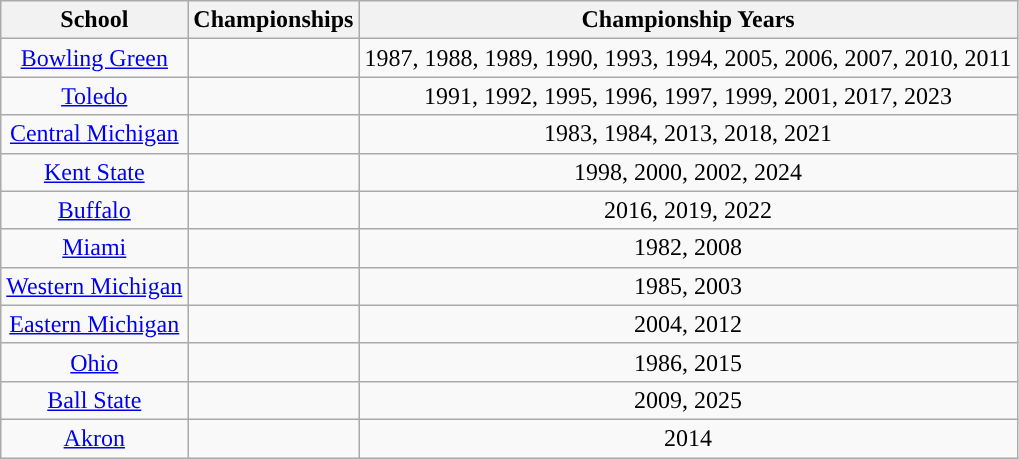<table class="wikitable sortable" style="text-align:center">
<tr>
<th width=px>School</th>
<th width=px>Championships</th>
<th width=px>Championship Years</th>
</tr>
<tr>
<td><a href='#'>Bowling Green</a></td>
<td></td>
<td>1987, 1988, 1989, 1990, 1993, 1994, 2005, 2006, 2007, 2010, 2011</td>
</tr>
<tr>
<td><a href='#'>Toledo</a></td>
<td></td>
<td>1991, 1992, 1995, 1996, 1997, 1999, 2001, 2017, 2023</td>
</tr>
<tr>
<td><a href='#'>Central Michigan</a></td>
<td></td>
<td>1983, 1984, 2013, 2018, 2021</td>
</tr>
<tr>
<td><a href='#'>Kent State</a></td>
<td></td>
<td>1998, 2000, 2002, 2024</td>
</tr>
<tr>
<td><a href='#'>Buffalo</a></td>
<td></td>
<td>2016, 2019, 2022</td>
</tr>
<tr>
<td><a href='#'>Miami</a></td>
<td></td>
<td>1982, 2008</td>
</tr>
<tr>
<td><a href='#'>Western Michigan</a></td>
<td></td>
<td>1985, 2003</td>
</tr>
<tr>
<td><a href='#'>Eastern Michigan</a></td>
<td></td>
<td>2004, 2012</td>
</tr>
<tr>
<td><a href='#'>Ohio</a></td>
<td></td>
<td>1986, 2015</td>
</tr>
<tr>
<td><a href='#'>Ball State</a></td>
<td></td>
<td>2009, 2025</td>
</tr>
<tr>
<td><a href='#'>Akron</a></td>
<td></td>
<td>2014</td>
</tr>
</table>
